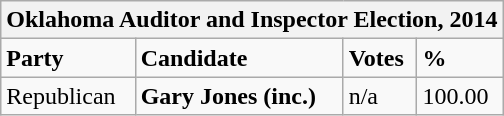<table class="wikitable">
<tr>
<th colspan="4">Oklahoma Auditor and Inspector Election, 2014</th>
</tr>
<tr>
<td><strong>Party</strong></td>
<td><strong>Candidate</strong></td>
<td><strong>Votes</strong></td>
<td><strong>%</strong></td>
</tr>
<tr>
<td>Republican</td>
<td><strong>Gary Jones (inc.)</strong></td>
<td>n/a</td>
<td>100.00</td>
</tr>
</table>
